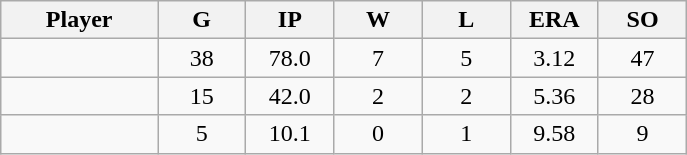<table class="wikitable sortable">
<tr>
<th bgcolor="#DDDDFF" width="16%">Player</th>
<th bgcolor="#DDDDFF" width="9%">G</th>
<th bgcolor="#DDDDFF" width="9%">IP</th>
<th bgcolor="#DDDDFF" width="9%">W</th>
<th bgcolor="#DDDDFF" width="9%">L</th>
<th bgcolor="#DDDDFF" width="9%">ERA</th>
<th bgcolor="#DDDDFF" width="9%">SO</th>
</tr>
<tr align="center">
<td></td>
<td>38</td>
<td>78.0</td>
<td>7</td>
<td>5</td>
<td>3.12</td>
<td>47</td>
</tr>
<tr align="center">
<td></td>
<td>15</td>
<td>42.0</td>
<td>2</td>
<td>2</td>
<td>5.36</td>
<td>28</td>
</tr>
<tr align="center">
<td></td>
<td>5</td>
<td>10.1</td>
<td>0</td>
<td>1</td>
<td>9.58</td>
<td>9</td>
</tr>
</table>
